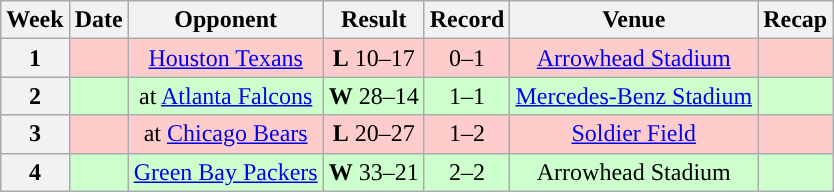<table class="wikitable" style="text-align:center">
<tr>
<th>Week</th>
<th>Date</th>
<th>Opponent</th>
<th>Result</th>
<th>Record</th>
<th>Venue</th>
<th>Recap</th>
</tr>
<tr style="background:#fcc">
<th>1</th>
<td></td>
<td><a href='#'>Houston Texans</a></td>
<td><strong>L</strong> 10–17</td>
<td>0–1</td>
<td><a href='#'>Arrowhead Stadium</a></td>
<td></td>
</tr>
<tr style="background:#cfc">
<th>2</th>
<td></td>
<td>at <a href='#'>Atlanta Falcons</a></td>
<td><strong>W</strong> 28–14</td>
<td>1–1</td>
<td><a href='#'>Mercedes-Benz Stadium</a></td>
<td></td>
</tr>
<tr style="background:#fcc">
<th>3</th>
<td></td>
<td>at <a href='#'>Chicago Bears</a></td>
<td><strong>L</strong> 20–27</td>
<td>1–2</td>
<td><a href='#'>Soldier Field</a></td>
<td></td>
</tr>
<tr style="background:#cfc">
<th>4</th>
<td></td>
<td><a href='#'>Green Bay Packers</a></td>
<td><strong>W</strong> 33–21</td>
<td>2–2</td>
<td>Arrowhead Stadium</td>
<td></td>
</tr>
</table>
